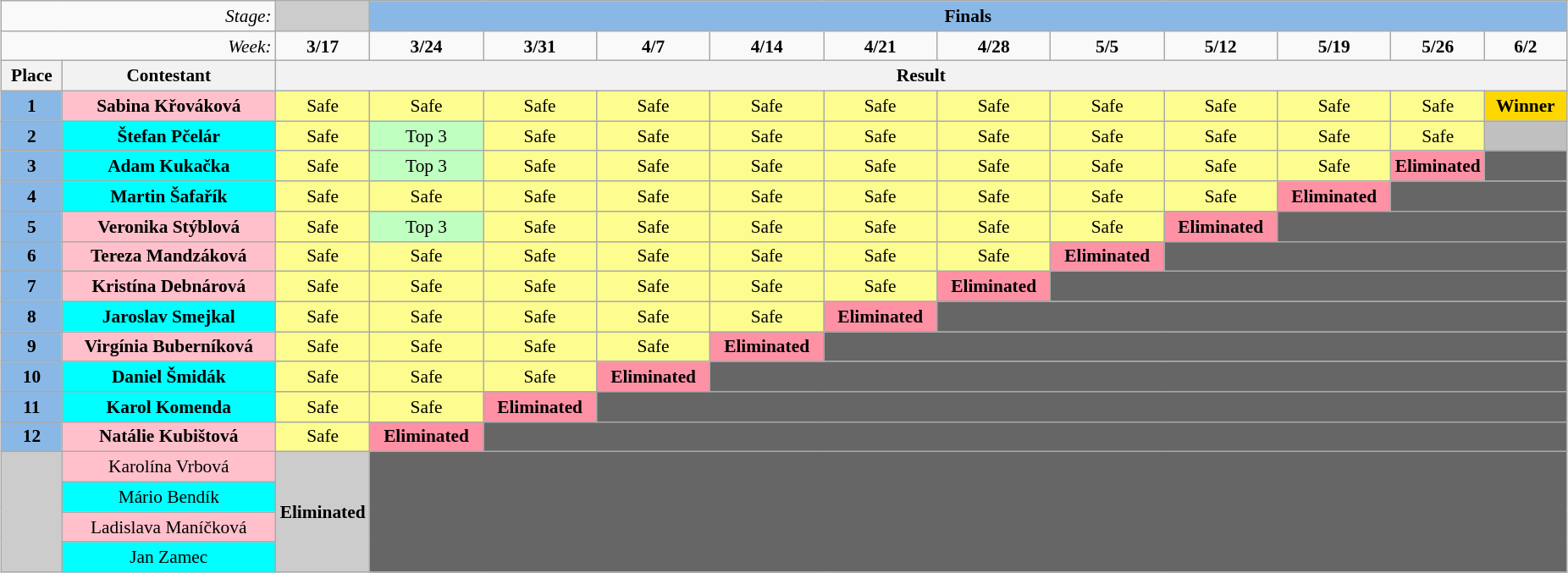<table class="wikitable" style="margin:1em auto; text-align:center; font-size:89%">
<tr>
<td colspan="2" style="text-align:right;"><em>Stage:</em></td>
<td width=6% style="background:#ccc;"></td>
<td colspan="12" style="background:#8ab8e6;"><strong>Finals</strong></td>
</tr>
<tr>
<td colspan="2" align="right"><em>Week:</em></td>
<td align="center"><strong>3/17</strong></td>
<td align="center"><strong>3/24</strong></td>
<td align="center"><strong>3/31</strong></td>
<td align="center"><strong>4/7</strong></td>
<td align="center"><strong>4/14</strong></td>
<td align="center"><strong>4/21</strong></td>
<td align="center"><strong>4/28</strong></td>
<td align="center"><strong>5/5</strong></td>
<td align="center"><strong>5/12</strong></td>
<td align="center"><strong>5/19</strong></td>
<td width=6%><strong>5/26</strong></td>
<td align="center"><strong>6/2</strong></td>
</tr>
<tr>
<th>Place</th>
<th>Contestant</th>
<th colspan="14" align="center">Result</th>
</tr>
<tr>
<td align="center" bgcolor="#8ab8e6" rowspan="1"><strong>1</strong></td>
<td bgcolor="pink"><strong>Sabina Křováková</strong></td>
<td style="background:#FDFC8F;">Safe</td>
<td style="background:#FDFC8F;">Safe</td>
<td style="background:#FDFC8F;">Safe</td>
<td style="background:#FDFC8F;">Safe</td>
<td style="background:#FDFC8F;">Safe</td>
<td style="background:#FDFC8F;">Safe</td>
<td style="background:#FDFC8F;">Safe</td>
<td style="background:#FDFC8F;">Safe</td>
<td style="background:#FDFC8F;">Safe</td>
<td style="background:#FDFC8F;">Safe</td>
<td style="background:#FDFC8F;">Safe</td>
<td style="background:gold;"><strong>Winner</strong></td>
</tr>
<tr>
<td align="center" bgcolor="#8ab8e6" rowspan="1"><strong>2</strong></td>
<td bgcolor="cyan"><strong>Štefan Pčelár</strong></td>
<td style="background:#FDFC8F;">Safe</td>
<td style="background:#BFFFC0;">Top 3</td>
<td style="background:#FDFC8F;">Safe</td>
<td style="background:#FDFC8F;">Safe</td>
<td style="background:#FDFC8F;">Safe</td>
<td style="background:#FDFC8F;">Safe</td>
<td style="background:#FDFC8F;">Safe</td>
<td style="background:#FDFC8F;">Safe</td>
<td style="background:#FDFC8F;">Safe</td>
<td style="background:#FDFC8F;">Safe</td>
<td style="background:#FDFC8F;">Safe</td>
<td style="background:silver;"></td>
</tr>
<tr>
<td align="center" bgcolor="#8ab8e6" rowspan="1"><strong>3</strong></td>
<td bgcolor="cyan"><strong>Adam Kukačka</strong></td>
<td style="background:#FDFC8F;">Safe</td>
<td style="background:#BFFFC0;">Top 3</td>
<td style="background:#FDFC8F;">Safe</td>
<td style="background:#FDFC8F;">Safe</td>
<td style="background:#FDFC8F;">Safe</td>
<td style="background:#FDFC8F;">Safe</td>
<td style="background:#FDFC8F;">Safe</td>
<td style="background:#FDFC8F;">Safe</td>
<td style="background:#FDFC8F;">Safe</td>
<td style="background:#FDFC8F;">Safe</td>
<td style="background:#FF91A4;"><strong>Eliminated</strong></td>
<td colspan="10" bgcolor="666666"></td>
</tr>
<tr>
<td align="center" bgcolor="#8ab8e6" rowspan="1"><strong>4</strong></td>
<td bgcolor="cyan"><strong>Martin Šafařík</strong></td>
<td style="background:#FDFC8F;">Safe</td>
<td style="background:#FDFC8F;">Safe</td>
<td style="background:#FDFC8F;">Safe</td>
<td style="background:#FDFC8F;">Safe</td>
<td style="background:#FDFC8F;">Safe</td>
<td style="background:#FDFC8F;">Safe</td>
<td style="background:#FDFC8F;">Safe</td>
<td style="background:#FDFC8F;">Safe</td>
<td style="background:#FDFC8F;">Safe</td>
<td style="background:#FF91A4;"><strong>Eliminated</strong></td>
<td colspan="10" bgcolor="666666"></td>
</tr>
<tr>
<td align="center" bgcolor="#8ab8e6" rowspan="1"><strong>5</strong></td>
<td bgcolor="pink"><strong>Veronika Stýblová</strong></td>
<td style="background:#FDFC8F;">Safe</td>
<td style="background:#BFFFC0;">Top 3</td>
<td style="background:#FDFC8F;">Safe</td>
<td style="background:#FDFC8F;">Safe</td>
<td style="background:#FDFC8F;">Safe</td>
<td style="background:#FDFC8F;">Safe</td>
<td style="background:#FDFC8F;">Safe</td>
<td style="background:#FDFC8F;">Safe</td>
<td style="background:#FF91A4;"><strong>Eliminated</strong></td>
<td colspan="10" bgcolor="666666"></td>
</tr>
<tr>
<td align="center" bgcolor="#8ab8e6" rowspan="1"><strong>6</strong></td>
<td bgcolor="pink"><strong>Tereza Mandzáková</strong></td>
<td style="background:#FDFC8F;">Safe</td>
<td style="background:#FDFC8F;">Safe</td>
<td style="background:#FDFC8F;">Safe</td>
<td style="background:#FDFC8F;">Safe</td>
<td style="background:#FDFC8F;">Safe</td>
<td style="background:#FDFC8F;">Safe</td>
<td style="background:#FDFC8F;">Safe</td>
<td style="background:#FF91A4;"><strong>Eliminated</strong></td>
<td colspan="10" bgcolor="666666"></td>
</tr>
<tr>
<td align="center" bgcolor="#8ab8e6" rowspan="1"><strong>7</strong></td>
<td bgcolor="pink"><strong>Kristína Debnárová</strong></td>
<td style="background:#FDFC8F;">Safe</td>
<td style="background:#FDFC8F;">Safe</td>
<td style="background:#FDFC8F;">Safe</td>
<td style="background:#FDFC8F;">Safe</td>
<td style="background:#FDFC8F;">Safe</td>
<td style="background:#FDFC8F;">Safe</td>
<td style="background:#FF91A4;"><strong>Eliminated</strong></td>
<td colspan="10" bgcolor="666666"></td>
</tr>
<tr>
<td align="center" bgcolor="#8ab8e6" rowspan="1"><strong>8</strong></td>
<td bgcolor="cyan"><strong>Jaroslav Smejkal</strong></td>
<td style="background:#FDFC8F;">Safe</td>
<td style="background:#FDFC8F;">Safe</td>
<td style="background:#FDFC8F;">Safe</td>
<td style="background:#FDFC8F;">Safe</td>
<td style="background:#FDFC8F;">Safe</td>
<td style="background:#FF91A4;"><strong>Eliminated</strong></td>
<td colspan="10" bgcolor="666666"></td>
</tr>
<tr>
<td align="center" bgcolor="#8ab8e6" rowspan="1"><strong>9</strong></td>
<td bgcolor="pink"><strong>Virgínia Buberníková</strong></td>
<td style="background:#FDFC8F;">Safe</td>
<td style="background:#FDFC8F;">Safe</td>
<td style="background:#FDFC8F;">Safe</td>
<td style="background:#FDFC8F;">Safe</td>
<td style="background:#FF91A4;"><strong>Eliminated</strong></td>
<td colspan="10" bgcolor="666666"></td>
</tr>
<tr>
<td align="center" bgcolor="#8ab8e6" rowspan="1"><strong>10</strong></td>
<td bgcolor="cyan"><strong>Daniel Šmidák</strong></td>
<td style="background:#FDFC8F;">Safe</td>
<td style="background:#FDFC8F;">Safe</td>
<td style="background:#FDFC8F;">Safe</td>
<td style="background:#FF91A4;"><strong>Eliminated</strong></td>
<td colspan="10" bgcolor="666666"></td>
</tr>
<tr>
<td align="center" bgcolor="#8ab8e6" rowspan="1"><strong>11</strong></td>
<td bgcolor="cyan"><strong>Karol Komenda</strong></td>
<td style="background:#FDFC8F;">Safe</td>
<td style="background:#FDFC8F;">Safe</td>
<td style="background:#FF91A4;"><strong>Eliminated</strong></td>
<td colspan="10" bgcolor="666666"></td>
</tr>
<tr>
<td align="center" bgcolor="#8ab8e6" rowspan="1"><strong>12</strong></td>
<td bgcolor="pink"><strong>Natálie Kubištová</strong></td>
<td style="background:#FDFC8F;">Safe</td>
<td style="background:#FF91A4;"><strong>Eliminated</strong></td>
<td colspan="10" bgcolor="666666"></td>
</tr>
<tr>
<td bgcolor="#CCCCCC" rowspan=4></td>
<td bgcolor="pink">Karolína Vrbová</td>
<td bgcolor="CCCCCC" rowspan="4" align="center"><strong>Eliminated</strong></td>
<td rowspan="4" colspan="13" bgcolor="666666"></td>
</tr>
<tr>
<td bgcolor="cyan">Mário Bendík</td>
</tr>
<tr>
<td bgcolor="pink">Ladislava Maníčková</td>
</tr>
<tr>
<td bgcolor="cyan">Jan Zamec</td>
</tr>
</table>
